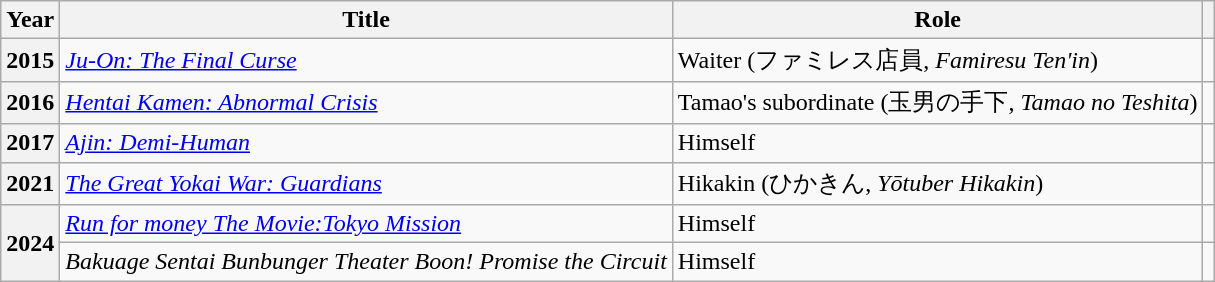<table class="wikitable sortable">
<tr>
<th>Year</th>
<th>Title</th>
<th>Role</th>
<th></th>
</tr>
<tr>
<th>2015</th>
<td><em><a href='#'>Ju-On: The Final Curse</a></em></td>
<td>Waiter (ファミレス店員, <em>Famiresu Ten'in</em>)</td>
<td></td>
</tr>
<tr>
<th>2016</th>
<td><em><a href='#'>Hentai Kamen: Abnormal Crisis</a></em></td>
<td>Tamao's subordinate (玉男の手下, <em>Tamao no Teshita</em>)</td>
<td></td>
</tr>
<tr>
<th>2017</th>
<td><em><a href='#'>Ajin: Demi-Human</a></em></td>
<td>Himself</td>
<td></td>
</tr>
<tr>
<th>2021</th>
<td><em><a href='#'>The Great Yokai War: Guardians</a></em></td>
<td>Hikakin (ひかきん, <em>Yōtuber Hikakin</em>)</td>
<td></td>
</tr>
<tr>
<th rowspan="2">2024</th>
<td><em><a href='#'>Run for money The Movie:Tokyo Mission</a></em></td>
<td>Himself</td>
<td></td>
</tr>
<tr>
<td><em>Bakuage Sentai Bunbunger Theater Boon! Promise the Circuit</em></td>
<td>Himself</td>
<td></td>
</tr>
</table>
